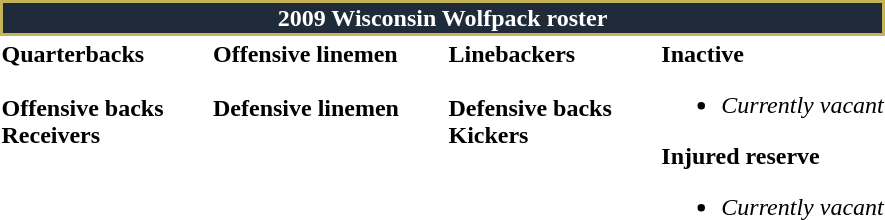<table class="toccolours" style="text-align: left;">
<tr>
<th colspan="7" style="background:#1F2B39; border:2px solid #C5B358; color:white; text-align:center;">2009 Wisconsin Wolfpack roster</th>
</tr>
<tr>
<td valign="top"><strong>Quarterbacks</strong><br><br><strong>Offensive backs</strong>

<br><strong>Receivers</strong>



</td>
<td width="25"> </td>
<td valign="top"><strong>Offensive linemen</strong><br>

<br><strong>Defensive linemen</strong>



</td>
<td width="25"> </td>
<td valign="top"><strong>Linebackers</strong><br><br><strong>Defensive backs</strong>






<br><strong>Kickers</strong>
</td>
<td width="25"> </td>
<td valign="top"><strong>Inactive</strong><br><ul><li><em>Currently vacant</em></li></ul><strong>Injured reserve</strong> <ul><li><em>Currently vacant</em></li></ul></td>
</tr>
</table>
